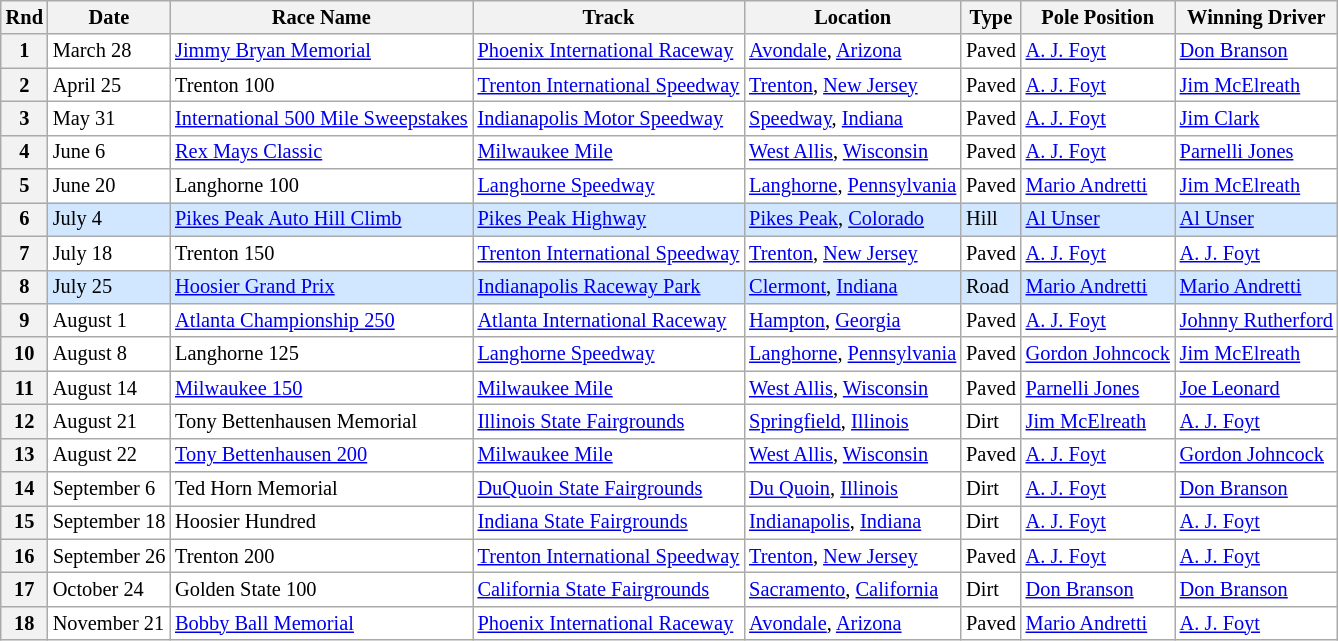<table class="wikitable" style="font-size:85%">
<tr>
<th>Rnd</th>
<th>Date</th>
<th>Race Name</th>
<th>Track</th>
<th>Location</th>
<th>Type</th>
<th>Pole Position</th>
<th>Winning Driver</th>
</tr>
<tr style="background:#FFFFFF;">
<th>1</th>
<td>March 28</td>
<td> <a href='#'>Jimmy Bryan Memorial</a></td>
<td><a href='#'>Phoenix International Raceway</a></td>
<td><a href='#'>Avondale</a>, <a href='#'>Arizona</a></td>
<td>Paved</td>
<td> <a href='#'>A. J. Foyt</a></td>
<td> <a href='#'>Don Branson</a></td>
</tr>
<tr style="background:#FFFFFF;">
<th>2</th>
<td>April 25</td>
<td> Trenton 100</td>
<td><a href='#'>Trenton International Speedway</a></td>
<td><a href='#'>Trenton</a>, <a href='#'>New Jersey</a></td>
<td>Paved</td>
<td> <a href='#'>A. J. Foyt</a></td>
<td> <a href='#'>Jim McElreath</a></td>
</tr>
<tr style="background:#FFFFFF;">
<th>3</th>
<td>May 31</td>
<td> <a href='#'>International 500 Mile Sweepstakes</a></td>
<td><a href='#'>Indianapolis Motor Speedway</a></td>
<td><a href='#'>Speedway</a>, <a href='#'>Indiana</a></td>
<td>Paved</td>
<td> <a href='#'>A. J. Foyt</a></td>
<td> <a href='#'>Jim Clark</a></td>
</tr>
<tr style="background:#FFFFFF;">
<th>4</th>
<td>June 6</td>
<td> <a href='#'>Rex Mays Classic</a></td>
<td><a href='#'>Milwaukee Mile</a></td>
<td><a href='#'>West Allis</a>, <a href='#'>Wisconsin</a></td>
<td>Paved</td>
<td> <a href='#'>A. J. Foyt</a></td>
<td> <a href='#'>Parnelli Jones</a></td>
</tr>
<tr style="background:#FFFFFF;">
<th>5</th>
<td>June 20</td>
<td> Langhorne 100</td>
<td><a href='#'>Langhorne Speedway</a></td>
<td><a href='#'>Langhorne</a>, <a href='#'>Pennsylvania</a></td>
<td>Paved</td>
<td> <a href='#'>Mario Andretti</a></td>
<td> <a href='#'>Jim McElreath</a></td>
</tr>
<tr style="background:#D0E7FF;">
<th>6</th>
<td>July 4</td>
<td> <a href='#'>Pikes Peak Auto Hill Climb</a></td>
<td><a href='#'>Pikes Peak Highway</a></td>
<td><a href='#'>Pikes Peak</a>, <a href='#'>Colorado</a></td>
<td>Hill</td>
<td> <a href='#'>Al Unser</a></td>
<td> <a href='#'>Al Unser</a></td>
</tr>
<tr style="background:#FFFFFF;">
<th>7</th>
<td>July 18</td>
<td> Trenton 150</td>
<td><a href='#'>Trenton International Speedway</a></td>
<td><a href='#'>Trenton</a>, <a href='#'>New Jersey</a></td>
<td>Paved</td>
<td> <a href='#'>A. J. Foyt</a></td>
<td> <a href='#'>A. J. Foyt</a></td>
</tr>
<tr style="background:#D0E7FF;">
<th>8</th>
<td>July 25</td>
<td> <a href='#'>Hoosier Grand Prix</a></td>
<td><a href='#'>Indianapolis Raceway Park</a></td>
<td><a href='#'>Clermont</a>, <a href='#'>Indiana</a></td>
<td>Road</td>
<td> <a href='#'>Mario Andretti</a></td>
<td> <a href='#'>Mario Andretti</a></td>
</tr>
<tr style="background:#FFFFFF;">
<th>9</th>
<td>August 1</td>
<td> <a href='#'>Atlanta Championship 250</a></td>
<td><a href='#'>Atlanta International Raceway</a></td>
<td><a href='#'>Hampton</a>, <a href='#'>Georgia</a></td>
<td>Paved</td>
<td> <a href='#'>A. J. Foyt</a></td>
<td> <a href='#'>Johnny Rutherford</a></td>
</tr>
<tr style="background:#FFFFFF;">
<th>10</th>
<td>August 8</td>
<td> Langhorne 125</td>
<td><a href='#'>Langhorne Speedway</a></td>
<td><a href='#'>Langhorne</a>, <a href='#'>Pennsylvania</a></td>
<td>Paved</td>
<td> <a href='#'>Gordon Johncock</a></td>
<td> <a href='#'>Jim McElreath</a></td>
</tr>
<tr style="background:#FFFFFF;">
<th>11</th>
<td>August 14</td>
<td> <a href='#'>Milwaukee 150</a></td>
<td><a href='#'>Milwaukee Mile</a></td>
<td><a href='#'>West Allis</a>, <a href='#'>Wisconsin</a></td>
<td>Paved</td>
<td> <a href='#'>Parnelli Jones</a></td>
<td> <a href='#'>Joe Leonard</a></td>
</tr>
<tr style="background:#FFFFFF;">
<th>12</th>
<td>August 21</td>
<td> Tony Bettenhausen Memorial</td>
<td><a href='#'>Illinois State Fairgrounds</a></td>
<td><a href='#'>Springfield</a>, <a href='#'>Illinois</a></td>
<td>Dirt</td>
<td> <a href='#'>Jim McElreath</a></td>
<td> <a href='#'>A. J. Foyt</a></td>
</tr>
<tr style="background:#FFFFFF;">
<th>13</th>
<td>August 22</td>
<td> <a href='#'>Tony Bettenhausen 200</a></td>
<td><a href='#'>Milwaukee Mile</a></td>
<td><a href='#'>West Allis</a>, <a href='#'>Wisconsin</a></td>
<td>Paved</td>
<td> <a href='#'>A. J. Foyt</a></td>
<td> <a href='#'>Gordon Johncock</a></td>
</tr>
<tr style="background:#FFFFFF;">
<th>14</th>
<td>September 6</td>
<td> Ted Horn Memorial</td>
<td><a href='#'>DuQuoin State Fairgrounds</a></td>
<td><a href='#'>Du Quoin</a>, <a href='#'>Illinois</a></td>
<td>Dirt</td>
<td> <a href='#'>A. J. Foyt</a></td>
<td> <a href='#'>Don Branson</a></td>
</tr>
<tr style="background:#FFFFFF;">
<th>15</th>
<td>September 18</td>
<td> Hoosier Hundred</td>
<td><a href='#'>Indiana State Fairgrounds</a></td>
<td><a href='#'>Indianapolis</a>, <a href='#'>Indiana</a></td>
<td>Dirt</td>
<td> <a href='#'>A. J. Foyt</a></td>
<td> <a href='#'>A. J. Foyt</a></td>
</tr>
<tr style="background:#FFFFFF;">
<th>16</th>
<td>September 26</td>
<td> Trenton 200</td>
<td><a href='#'>Trenton International Speedway</a></td>
<td><a href='#'>Trenton</a>, <a href='#'>New Jersey</a></td>
<td>Paved</td>
<td> <a href='#'>A. J. Foyt</a></td>
<td> <a href='#'>A. J. Foyt</a></td>
</tr>
<tr style="background:#FFFFFF;">
<th>17</th>
<td>October 24</td>
<td> Golden State 100</td>
<td><a href='#'>California State Fairgrounds</a></td>
<td><a href='#'>Sacramento</a>, <a href='#'>California</a></td>
<td>Dirt</td>
<td> <a href='#'>Don Branson</a></td>
<td> <a href='#'>Don Branson</a></td>
</tr>
<tr style="background:#FFFFFF;">
<th>18</th>
<td>November 21</td>
<td> <a href='#'>Bobby Ball Memorial</a></td>
<td><a href='#'>Phoenix International Raceway</a></td>
<td><a href='#'>Avondale</a>, <a href='#'>Arizona</a></td>
<td>Paved</td>
<td> <a href='#'>Mario Andretti</a></td>
<td> <a href='#'>A. J. Foyt</a></td>
</tr>
</table>
